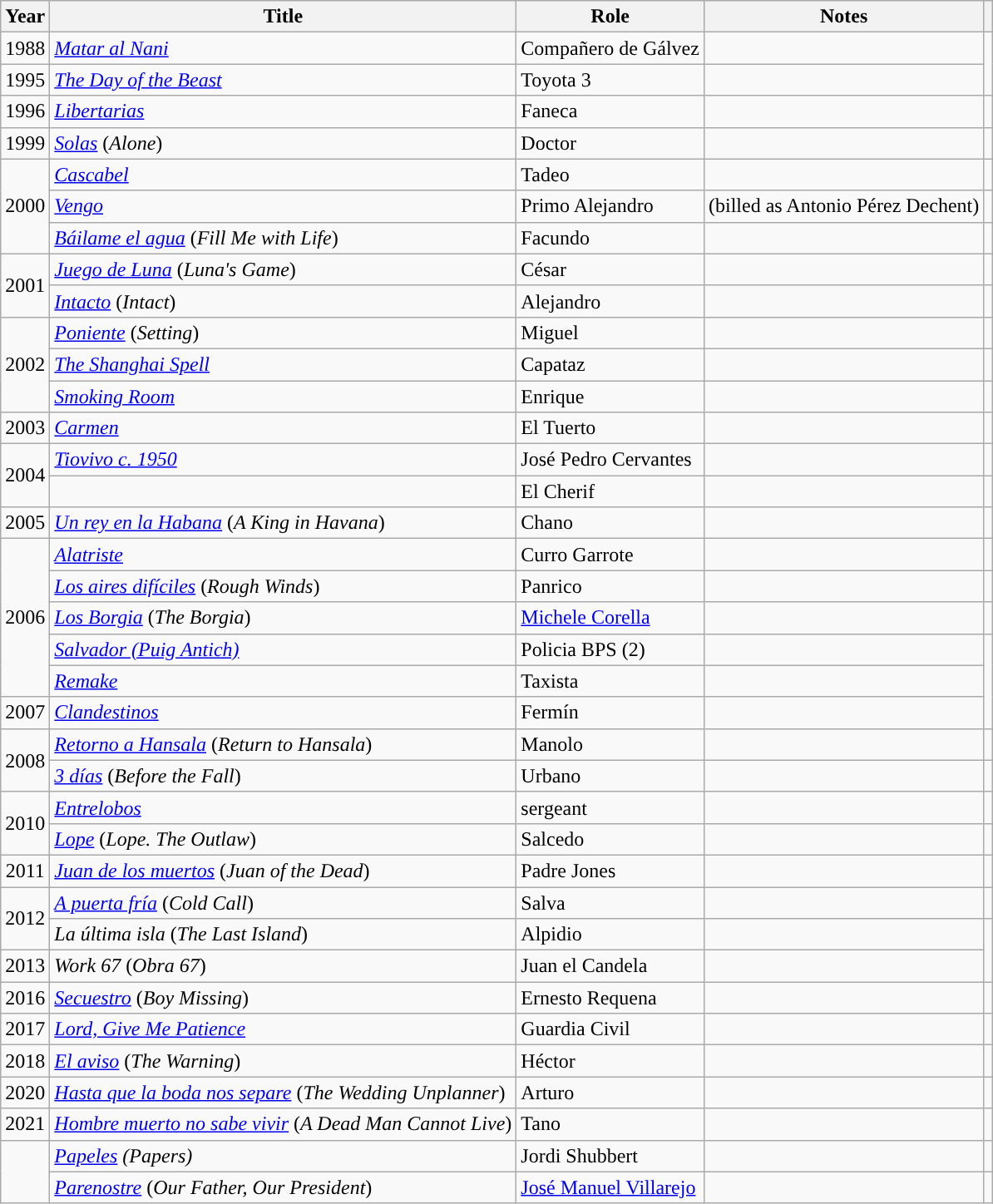<table class="wikitable sortable">
<tr>
<th>Year</th>
<th>Title</th>
<th>Role</th>
<th class="unsortable">Notes</th>
<th class="unsortable"></th>
</tr>
<tr>
<td align = "center">1988</td>
<td><em><a href='#'>Matar al Nani</a></em></td>
<td>Compañero de Gálvez</td>
<td></td>
</tr>
<tr>
<td align = "center">1995</td>
<td><em><a href='#'>The Day of the Beast</a></em></td>
<td>Toyota 3</td>
<td></td>
</tr>
<tr>
<td align = "center">1996</td>
<td><em><a href='#'>Libertarias</a></em></td>
<td>Faneca</td>
<td></td>
<td align = "center"></td>
</tr>
<tr>
<td align = "center">1999</td>
<td><em><a href='#'>Solas</a></em> (<em>Alone</em>)</td>
<td>Doctor</td>
<td></td>
<td align = "center"></td>
</tr>
<tr>
<td rowspan = "3" align = "center">2000</td>
<td><em><a href='#'>Cascabel</a></em></td>
<td>Tadeo</td>
<td></td>
<td align = "center"></td>
</tr>
<tr>
<td><em><a href='#'>Vengo</a></em></td>
<td>Primo Alejandro</td>
<td>(billed as Antonio Pérez Dechent)</td>
</tr>
<tr>
<td><em><a href='#'>Báilame el agua</a></em> (<em>Fill Me with Life</em>)</td>
<td>Facundo</td>
<td></td>
<td align = "center"></td>
</tr>
<tr>
<td rowspan = "2" align = "center">2001</td>
<td><em><a href='#'>Juego de Luna</a></em> (<em>Luna's Game</em>)</td>
<td>César</td>
<td></td>
<td align = "center"></td>
</tr>
<tr>
<td><em><a href='#'>Intacto</a></em> (<em>Intact</em>)</td>
<td>Alejandro</td>
<td></td>
<td align = "center"></td>
</tr>
<tr>
<td align = "center" rowspan="3">2002</td>
<td><em><a href='#'>Poniente</a></em> (<em>Setting</em>)</td>
<td>Miguel</td>
<td></td>
<td align = "center"></td>
</tr>
<tr>
<td><em><a href='#'>The Shanghai Spell</a></em></td>
<td>Capataz</td>
<td></td>
</tr>
<tr>
<td><em><a href='#'>Smoking Room</a></em></td>
<td>Enrique</td>
<td></td>
<td align = "center"></td>
</tr>
<tr>
<td align = "center">2003</td>
<td><em><a href='#'>Carmen</a></em></td>
<td>El Tuerto</td>
<td></td>
<td align = "center"></td>
</tr>
<tr>
<td align = "center" rowspan="2">2004</td>
<td><em><a href='#'>Tiovivo c. 1950</a></em></td>
<td>José Pedro Cervantes</td>
<td></td>
</tr>
<tr>
<td><em></em></td>
<td>El Cherif</td>
<td></td>
<td align = "center"></td>
</tr>
<tr>
<td align = "center">2005</td>
<td><em><a href='#'>Un rey en la Habana</a></em> (<em>A King in Havana</em>)</td>
<td>Chano</td>
<td></td>
<td align = "center"></td>
</tr>
<tr>
<td align = "center" rowspan="5">2006</td>
<td><em><a href='#'>Alatriste</a></em></td>
<td>Curro Garrote</td>
<td></td>
<td align = "center"></td>
</tr>
<tr>
<td><em><a href='#'>Los aires difíciles</a></em> (<em>Rough Winds</em>)</td>
<td>Panrico</td>
<td></td>
<td align = "center"></td>
</tr>
<tr>
<td><em><a href='#'>Los Borgia</a></em> (<em>The Borgia</em>)</td>
<td><a href='#'>Michele Corella</a></td>
<td></td>
<td align = "center"></td>
</tr>
<tr>
<td><em><a href='#'>Salvador (Puig Antich)</a></em></td>
<td>Policia BPS (2)</td>
<td></td>
</tr>
<tr>
<td><em><a href='#'>Remake</a></em></td>
<td>Taxista</td>
<td></td>
</tr>
<tr>
<td align = "center">2007</td>
<td><em><a href='#'>Clandestinos</a></em></td>
<td>Fermín</td>
<td></td>
</tr>
<tr>
<td rowspan ="2"  align = "center">2008</td>
<td><em><a href='#'>Retorno a Hansala</a></em> (<em>Return to Hansala</em>)</td>
<td>Manolo</td>
<td></td>
<td align = "center"></td>
</tr>
<tr>
<td><em><a href='#'>3 días</a></em> (<em>Before the Fall</em>)</td>
<td>Urbano</td>
<td></td>
<td align = "center"></td>
</tr>
<tr>
<td rowspan = "2" align = "center">2010</td>
<td><em><a href='#'>Entrelobos</a></em></td>
<td>sergeant</td>
<td></td>
</tr>
<tr>
<td><em><a href='#'>Lope</a></em> (<em>Lope. The Outlaw</em>)</td>
<td>Salcedo</td>
<td></td>
<td align = "center"></td>
</tr>
<tr>
<td align = "center">2011</td>
<td><em><a href='#'>Juan de los muertos</a></em> (<em>Juan of the Dead</em>)</td>
<td>Padre Jones</td>
<td></td>
<td align = "center"></td>
</tr>
<tr>
<td rowspan = "2"  align = "center">2012</td>
<td><em><a href='#'>A puerta fría</a></em> (<em>Cold Call</em>)</td>
<td>Salva</td>
<td></td>
<td align="center"></td>
</tr>
<tr>
<td><em>La última isla</em> (<em>The Last Island</em>)</td>
<td>Alpidio</td>
<td></td>
</tr>
<tr>
<td align = "center">2013</td>
<td><em>Work 67</em> (<em>Obra 67</em>)</td>
<td>Juan el Candela</td>
<td></td>
</tr>
<tr>
<td align = "center">2016</td>
<td><em><a href='#'>Secuestro</a></em> (<em>Boy Missing</em>)</td>
<td>Ernesto Requena</td>
<td></td>
<td align = "center"></td>
</tr>
<tr>
<td align = "center">2017</td>
<td><em><a href='#'>Lord, Give Me Patience</a></em></td>
<td>Guardia Civil</td>
<td></td>
</tr>
<tr>
<td align = "center">2018</td>
<td><em><a href='#'>El aviso</a></em> (<em>The Warning</em>)</td>
<td>Héctor</td>
<td></td>
<td align = "center"></td>
</tr>
<tr>
<td align = "center">2020</td>
<td><em><a href='#'>Hasta que la boda nos separe</a></em> (<em>The Wedding Unplanner</em>)</td>
<td>Arturo</td>
<td></td>
<td align =  "center"></td>
</tr>
<tr>
<td align = "center">2021</td>
<td><em><a href='#'>Hombre muerto no sabe vivir</a></em> (<em>A Dead Man Cannot Live</em>)</td>
<td>Tano</td>
<td></td>
<td align = "center"></td>
</tr>
<tr>
<td rowspan="2"></td>
<td><em><a href='#'>Papeles</a> (Papers)</em></td>
<td>Jordi Shubbert</td>
<td></td>
<td></td>
</tr>
<tr>
<td><em><a href='#'>Parenostre</a></em> (<em>Our Father, Our President</em>)</td>
<td><a href='#'>José Manuel Villarejo</a></td>
<td></td>
<td align="center"></td>
</tr>
</table>
